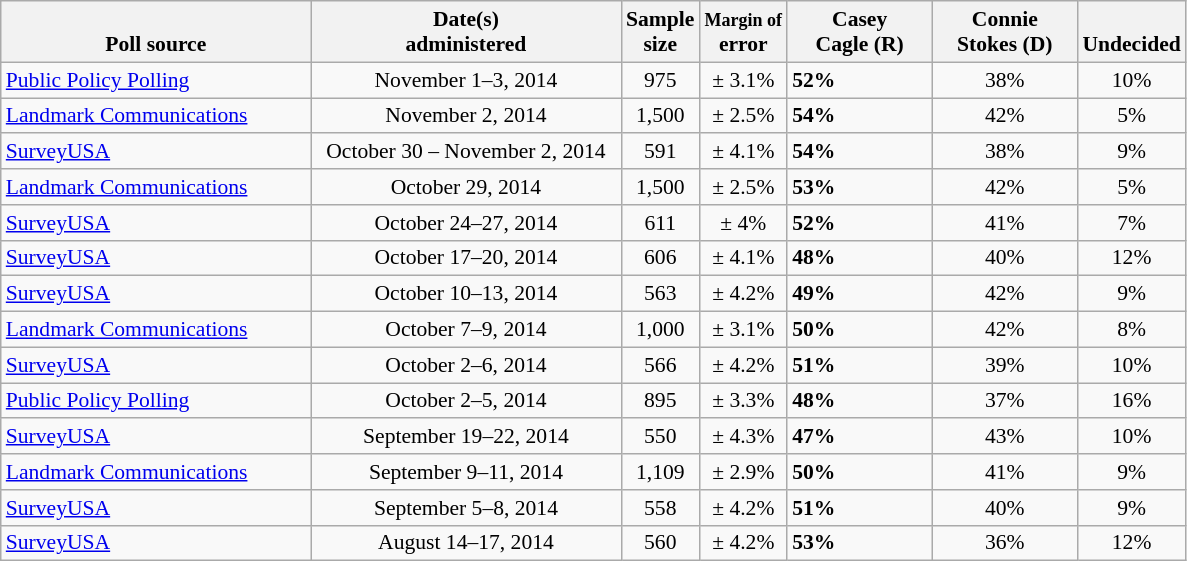<table class="wikitable" style="font-size:90%">
<tr valign= bottom>
<th style="width:200px;">Poll source</th>
<th style="width:200px;">Date(s)<br>administered</th>
<th class=small>Sample<br>size</th>
<th class=small><small>Margin of</small><br>error</th>
<th style="width:90px;">Casey<br>Cagle (R)</th>
<th style="width:90px;">Connie<br>Stokes (D)</th>
<th style="width:40px;">Undecided</th>
</tr>
<tr>
<td><a href='#'>Public Policy Polling</a></td>
<td align=center>November 1–3, 2014</td>
<td align=center>975</td>
<td align=center>± 3.1%</td>
<td><strong>52%</strong></td>
<td align=center>38%</td>
<td align=center>10%</td>
</tr>
<tr>
<td><a href='#'>Landmark Communications</a></td>
<td align=center>November 2, 2014</td>
<td align=center>1,500</td>
<td align=center>± 2.5%</td>
<td><strong>54%</strong></td>
<td align=center>42%</td>
<td align=center>5%</td>
</tr>
<tr>
<td><a href='#'>SurveyUSA</a></td>
<td align=center>October 30 – November 2, 2014</td>
<td align=center>591</td>
<td align=center>± 4.1%</td>
<td><strong>54%</strong></td>
<td align=center>38%</td>
<td align=center>9%</td>
</tr>
<tr>
<td><a href='#'>Landmark Communications</a></td>
<td align=center>October 29, 2014</td>
<td align=center>1,500</td>
<td align=center>± 2.5%</td>
<td><strong>53%</strong></td>
<td align=center>42%</td>
<td align=center>5%</td>
</tr>
<tr>
<td><a href='#'>SurveyUSA</a></td>
<td align=center>October 24–27, 2014</td>
<td align=center>611</td>
<td align=center>± 4%</td>
<td><strong>52%</strong></td>
<td align=center>41%</td>
<td align=center>7%</td>
</tr>
<tr>
<td><a href='#'>SurveyUSA</a></td>
<td align=center>October 17–20, 2014</td>
<td align=center>606</td>
<td align=center>± 4.1%</td>
<td><strong>48%</strong></td>
<td align=center>40%</td>
<td align=center>12%</td>
</tr>
<tr>
<td><a href='#'>SurveyUSA</a></td>
<td align=center>October 10–13, 2014</td>
<td align=center>563</td>
<td align=center>± 4.2%</td>
<td><strong>49%</strong></td>
<td align=center>42%</td>
<td align=center>9%</td>
</tr>
<tr>
<td><a href='#'>Landmark Communications</a></td>
<td align=center>October 7–9, 2014</td>
<td align=center>1,000</td>
<td align=center>± 3.1%</td>
<td><strong>50%</strong></td>
<td align=center>42%</td>
<td align=center>8%</td>
</tr>
<tr>
<td><a href='#'>SurveyUSA</a></td>
<td align=center>October 2–6, 2014</td>
<td align=center>566</td>
<td align=center>± 4.2%</td>
<td><strong>51%</strong></td>
<td align=center>39%</td>
<td align=center>10%</td>
</tr>
<tr>
<td><a href='#'>Public Policy Polling</a></td>
<td align=center>October 2–5, 2014</td>
<td align=center>895</td>
<td align=center>± 3.3%</td>
<td><strong>48%</strong></td>
<td align=center>37%</td>
<td align=center>16%</td>
</tr>
<tr>
<td><a href='#'>SurveyUSA</a></td>
<td align=center>September 19–22, 2014</td>
<td align=center>550</td>
<td align=center>± 4.3%</td>
<td><strong>47%</strong></td>
<td align=center>43%</td>
<td align=center>10%</td>
</tr>
<tr>
<td><a href='#'>Landmark Communications</a></td>
<td align=center>September 9–11, 2014</td>
<td align=center>1,109</td>
<td align=center>± 2.9%</td>
<td><strong>50%</strong></td>
<td align=center>41%</td>
<td align=center>9%</td>
</tr>
<tr>
<td><a href='#'>SurveyUSA</a></td>
<td align=center>September 5–8, 2014</td>
<td align=center>558</td>
<td align=center>± 4.2%</td>
<td><strong>51%</strong></td>
<td align=center>40%</td>
<td align=center>9%</td>
</tr>
<tr>
<td><a href='#'>SurveyUSA</a></td>
<td align=center>August 14–17, 2014</td>
<td align=center>560</td>
<td align=center>± 4.2%</td>
<td><strong>53%</strong></td>
<td align=center>36%</td>
<td align=center>12%</td>
</tr>
</table>
